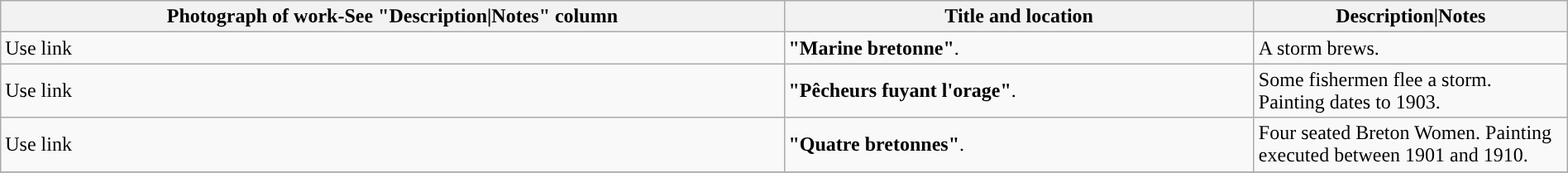<table class="wikitable sortable" style="width:100%; margin-top:0.5em;">
<tr>
<th scope="col" width=50%>Photograph of work-See "Description|Notes" column</th>
<th scope="col" width=30%>Title and location</th>
<th scope="col" width="30%">Description|Notes</th>
</tr>
<tr>
<td>Use link</td>
<td><strong>"Marine bretonne"</strong>.</td>
<td>A storm brews.</td>
</tr>
<tr>
<td>Use link</td>
<td><strong>"Pêcheurs fuyant l'orage"</strong>.</td>
<td>Some fishermen flee a storm. Painting dates to 1903.</td>
</tr>
<tr>
<td>Use link</td>
<td><strong>"Quatre bretonnes"</strong>.</td>
<td>Four seated Breton Women. Painting executed between 1901 and 1910.</td>
</tr>
<tr>
</tr>
</table>
